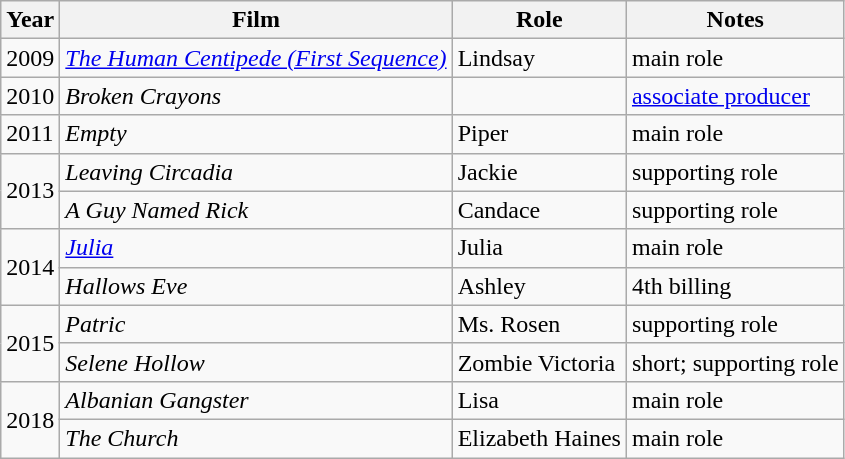<table class="wikitable">
<tr>
<th>Year</th>
<th>Film</th>
<th>Role</th>
<th>Notes</th>
</tr>
<tr>
<td>2009</td>
<td><em><a href='#'>The Human Centipede (First Sequence)</a></em></td>
<td>Lindsay</td>
<td>main role</td>
</tr>
<tr>
<td>2010</td>
<td><em>Broken Crayons</em></td>
<td></td>
<td><a href='#'>associate producer</a></td>
</tr>
<tr>
<td>2011</td>
<td><em>Empty</em></td>
<td>Piper</td>
<td>main role</td>
</tr>
<tr>
<td rowspan="2">2013</td>
<td><em>Leaving Circadia</em></td>
<td>Jackie</td>
<td>supporting role</td>
</tr>
<tr>
<td><em>A Guy Named Rick</em></td>
<td>Candace</td>
<td>supporting role</td>
</tr>
<tr>
<td rowspan="2">2014</td>
<td><em><a href='#'>Julia</a></em></td>
<td>Julia</td>
<td>main role</td>
</tr>
<tr>
<td><em>Hallows Eve</em></td>
<td>Ashley</td>
<td>4th billing</td>
</tr>
<tr>
<td rowspan="2">2015</td>
<td><em>Patric</em></td>
<td>Ms. Rosen</td>
<td>supporting role</td>
</tr>
<tr>
<td><em>Selene Hollow</em></td>
<td>Zombie Victoria</td>
<td>short; supporting role</td>
</tr>
<tr>
<td rowspan="2">2018</td>
<td><em>Albanian Gangster</em></td>
<td>Lisa</td>
<td>main role</td>
</tr>
<tr>
<td><em>The Church</em></td>
<td>Elizabeth Haines</td>
<td>main role</td>
</tr>
</table>
